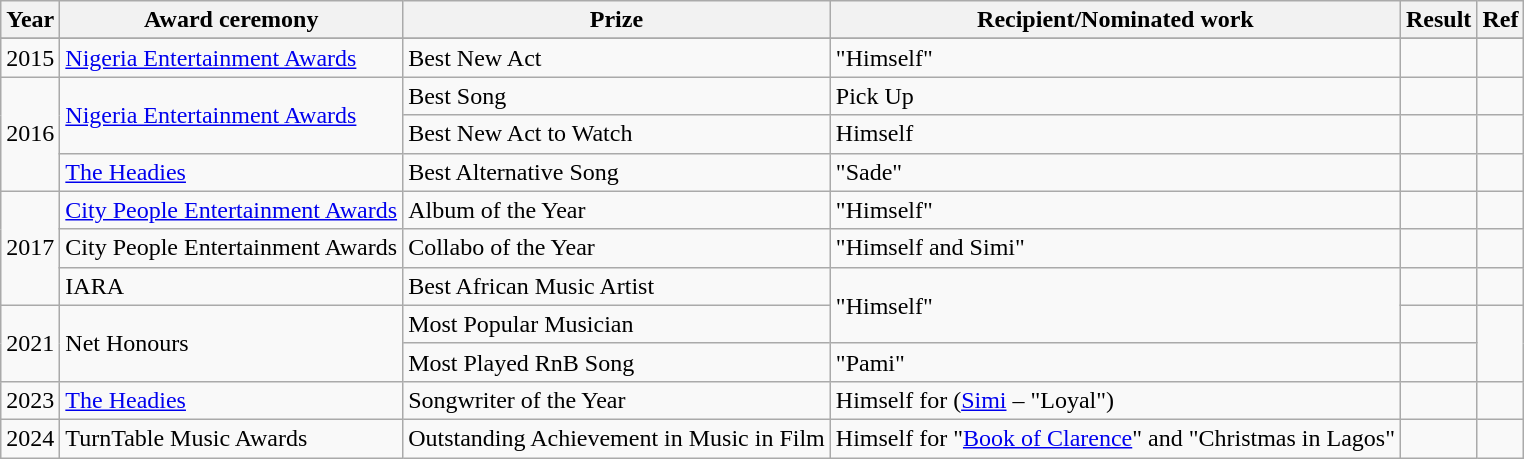<table class ="wikitable">
<tr>
<th>Year</th>
<th>Award ceremony</th>
<th>Prize</th>
<th>Recipient/Nominated work</th>
<th>Result</th>
<th>Ref</th>
</tr>
<tr>
</tr>
<tr>
<td>2015</td>
<td><a href='#'>Nigeria Entertainment Awards</a></td>
<td>Best New Act</td>
<td>"Himself"</td>
<td></td>
<td></td>
</tr>
<tr>
<td rowspan="3">2016</td>
<td rowspan="2"><a href='#'>Nigeria Entertainment Awards</a></td>
<td>Best Song</td>
<td>Pick Up</td>
<td></td>
<td></td>
</tr>
<tr>
<td>Best New Act to Watch</td>
<td>Himself</td>
<td></td>
<td></td>
</tr>
<tr>
<td><a href='#'>The Headies</a></td>
<td>Best Alternative Song</td>
<td>"Sade"</td>
<td></td>
<td></td>
</tr>
<tr>
<td rowspan="3">2017</td>
<td><a href='#'>City People Entertainment Awards</a></td>
<td>Album of the Year</td>
<td>"Himself"</td>
<td></td>
<td></td>
</tr>
<tr>
<td>City People Entertainment Awards</td>
<td>Collabo of the Year</td>
<td>"Himself and Simi"</td>
<td></td>
<td></td>
</tr>
<tr>
<td>IARA</td>
<td>Best African Music Artist</td>
<td rowspan="2">"Himself"</td>
<td></td>
<td></td>
</tr>
<tr>
<td rowspan="2">2021</td>
<td rowspan="2">Net Honours</td>
<td>Most Popular Musician</td>
<td></td>
<td rowspan="2"></td>
</tr>
<tr>
<td>Most Played RnB Song</td>
<td>"Pami"<br></td>
<td></td>
</tr>
<tr>
<td>2023</td>
<td><a href='#'>The Headies</a></td>
<td>Songwriter of the Year</td>
<td>Himself for (<a href='#'>Simi</a> – "Loyal")</td>
<td></td>
<td></td>
</tr>
<tr>
<td>2024</td>
<td>TurnTable Music Awards</td>
<td>Outstanding Achievement in Music in Film</td>
<td>Himself for "<a href='#'>Book of Clarence</a>" and "Christmas in Lagos"</td>
<td></td>
<td></td>
</tr>
</table>
